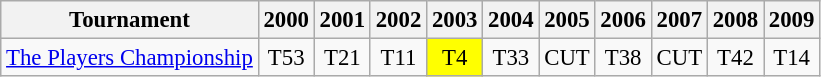<table class="wikitable" style="font-size:95%;text-align:center;">
<tr>
<th>Tournament</th>
<th>2000</th>
<th>2001</th>
<th>2002</th>
<th>2003</th>
<th>2004</th>
<th>2005</th>
<th>2006</th>
<th>2007</th>
<th>2008</th>
<th>2009</th>
</tr>
<tr>
<td align=left><a href='#'>The Players Championship</a></td>
<td>T53</td>
<td>T21</td>
<td>T11</td>
<td style="background:yellow;">T4</td>
<td>T33</td>
<td>CUT</td>
<td>T38</td>
<td>CUT</td>
<td>T42</td>
<td>T14</td>
</tr>
</table>
